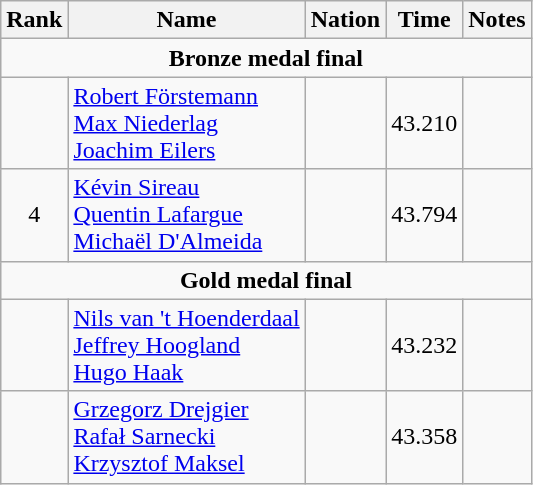<table class="wikitable" style="text-align:center">
<tr>
<th>Rank</th>
<th>Name</th>
<th>Nation</th>
<th>Time</th>
<th>Notes</th>
</tr>
<tr>
<td colspan=5><strong>Bronze medal final</strong></td>
</tr>
<tr>
<td></td>
<td align=left><a href='#'>Robert Förstemann</a><br><a href='#'>Max Niederlag</a><br><a href='#'>Joachim Eilers</a></td>
<td align=left></td>
<td>43.210</td>
<td></td>
</tr>
<tr>
<td>4</td>
<td align=left><a href='#'>Kévin Sireau</a><br><a href='#'>Quentin Lafargue</a><br><a href='#'>Michaël D'Almeida</a></td>
<td align=left></td>
<td>43.794</td>
<td></td>
</tr>
<tr>
<td colspan=5><strong>Gold medal final</strong></td>
</tr>
<tr>
<td></td>
<td align=left><a href='#'>Nils van 't Hoenderdaal</a><br><a href='#'>Jeffrey Hoogland</a><br><a href='#'>Hugo Haak</a></td>
<td align=left></td>
<td>43.232</td>
<td></td>
</tr>
<tr>
<td></td>
<td align=left><a href='#'>Grzegorz Drejgier</a><br><a href='#'>Rafał Sarnecki</a><br><a href='#'>Krzysztof Maksel</a></td>
<td align=left></td>
<td>43.358</td>
<td></td>
</tr>
</table>
